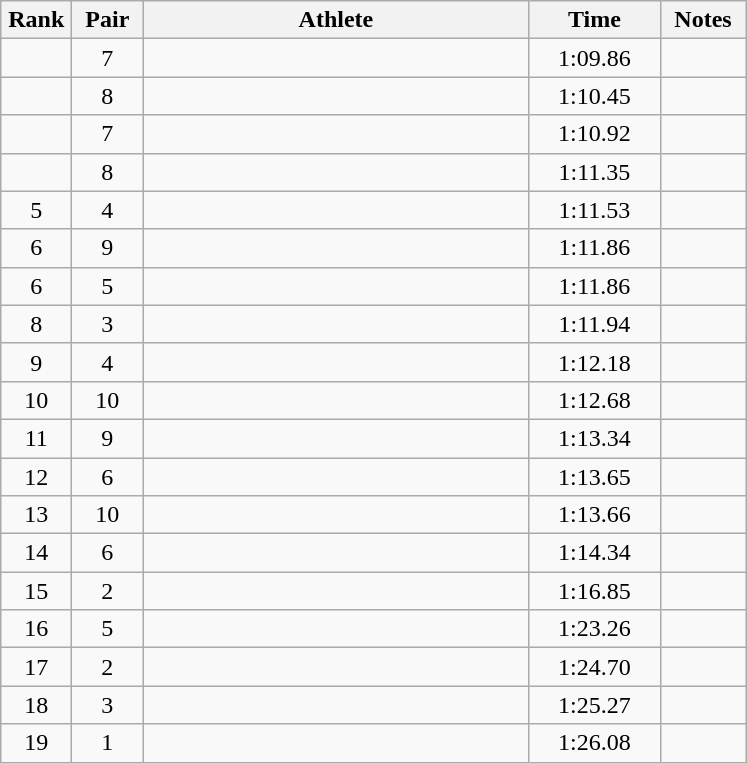<table class=wikitable style="text-align:center">
<tr>
<th width=40>Rank</th>
<th width=40>Pair</th>
<th width=250>Athlete</th>
<th width=80>Time</th>
<th width=50>Notes</th>
</tr>
<tr>
<td></td>
<td>7</td>
<td align=left></td>
<td>1:09.86</td>
<td></td>
</tr>
<tr>
<td></td>
<td>8</td>
<td align=left></td>
<td>1:10.45</td>
<td></td>
</tr>
<tr>
<td></td>
<td>7</td>
<td align=left></td>
<td>1:10.92</td>
<td></td>
</tr>
<tr>
<td></td>
<td>8</td>
<td align=left></td>
<td>1:11.35</td>
<td></td>
</tr>
<tr>
<td>5</td>
<td>4</td>
<td align=left></td>
<td>1:11.53</td>
<td></td>
</tr>
<tr>
<td>6</td>
<td>9</td>
<td align=left></td>
<td>1:11.86</td>
<td></td>
</tr>
<tr>
<td>6</td>
<td>5</td>
<td align=left></td>
<td>1:11.86</td>
<td></td>
</tr>
<tr>
<td>8</td>
<td>3</td>
<td align=left></td>
<td>1:11.94</td>
<td></td>
</tr>
<tr>
<td>9</td>
<td>4</td>
<td align=left></td>
<td>1:12.18</td>
<td></td>
</tr>
<tr>
<td>10</td>
<td>10</td>
<td align=left></td>
<td>1:12.68</td>
<td></td>
</tr>
<tr>
<td>11</td>
<td>9</td>
<td align=left></td>
<td>1:13.34</td>
<td></td>
</tr>
<tr>
<td>12</td>
<td>6</td>
<td align=left></td>
<td>1:13.65</td>
<td></td>
</tr>
<tr>
<td>13</td>
<td>10</td>
<td align=left></td>
<td>1:13.66</td>
<td></td>
</tr>
<tr>
<td>14</td>
<td>6</td>
<td align=left></td>
<td>1:14.34</td>
<td></td>
</tr>
<tr>
<td>15</td>
<td>2</td>
<td align=left></td>
<td>1:16.85</td>
<td></td>
</tr>
<tr>
<td>16</td>
<td>5</td>
<td align=left></td>
<td>1:23.26</td>
<td></td>
</tr>
<tr>
<td>17</td>
<td>2</td>
<td align=left></td>
<td>1:24.70</td>
<td></td>
</tr>
<tr>
<td>18</td>
<td>3</td>
<td align=left></td>
<td>1:25.27</td>
<td></td>
</tr>
<tr>
<td>19</td>
<td>1</td>
<td align=left></td>
<td>1:26.08</td>
<td></td>
</tr>
</table>
